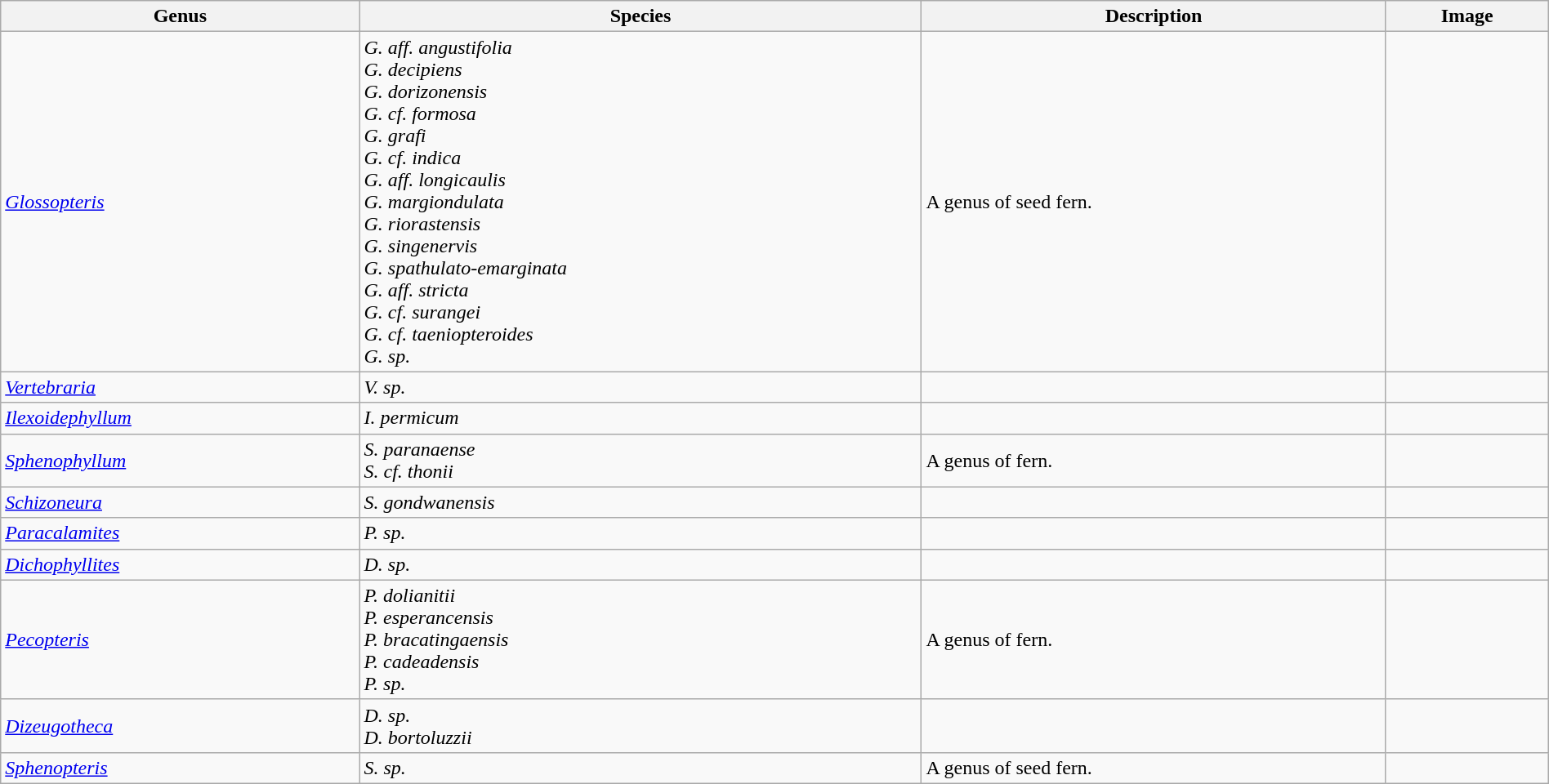<table class="wikitable" align="center" width="100%">
<tr>
<th>Genus</th>
<th>Species</th>
<th>Description</th>
<th>Image</th>
</tr>
<tr>
<td><em><a href='#'>Glossopteris</a></em></td>
<td><em>G. aff. angustifolia</em><br><em>G. decipiens</em><br><em>G. dorizonensis</em><br><em>G. cf. formosa</em><br><em>G. grafi</em><br><em>G. cf. indica</em><br><em>G. aff. longicaulis</em><br><em>G. margiondulata</em><br><em>G. riorastensis</em><br><em>G. singenervis</em><br><em>G. spathulato-emarginata</em><br><em>G. aff. stricta</em><br><em>G. cf. surangei</em><br><em>G. cf. taeniopteroides</em><br><em>G. sp.</em></td>
<td>A genus of seed fern.</td>
<td></td>
</tr>
<tr>
<td><em><a href='#'>Vertebraria</a></em></td>
<td><em>V. sp.</em></td>
<td></td>
<td></td>
</tr>
<tr>
<td><em><a href='#'>Ilexoidephyllum</a></em></td>
<td><em>I. permicum</em></td>
<td></td>
<td></td>
</tr>
<tr>
<td><em><a href='#'>Sphenophyllum</a></em></td>
<td><em>S. paranaense</em><br><em>S. cf. thonii</em></td>
<td>A genus of fern.</td>
<td></td>
</tr>
<tr>
<td><em><a href='#'>Schizoneura</a></em></td>
<td><em>S. gondwanensis</em></td>
<td></td>
<td></td>
</tr>
<tr>
<td><em><a href='#'>Paracalamites</a></em></td>
<td><em>P. sp.</em></td>
<td></td>
<td></td>
</tr>
<tr>
<td><em><a href='#'>Dichophyllites</a></em></td>
<td><em>D. sp.</em></td>
<td></td>
<td></td>
</tr>
<tr>
<td><em><a href='#'>Pecopteris</a></em></td>
<td><em>P. dolianitii</em><br><em>P. esperancensis</em><br><em>P. bracatingaensis</em><br><em>P. cadeadensis</em><br><em>P. sp.</em></td>
<td>A genus of fern.</td>
<td></td>
</tr>
<tr>
<td><em><a href='#'>Dizeugotheca</a></em></td>
<td><em>D. sp.</em><br><em>D. bortoluzzii</em></td>
<td></td>
<td></td>
</tr>
<tr>
<td><em><a href='#'>Sphenopteris</a></em></td>
<td><em>S. sp.</em></td>
<td>A genus of seed fern.</td>
<td></td>
</tr>
</table>
